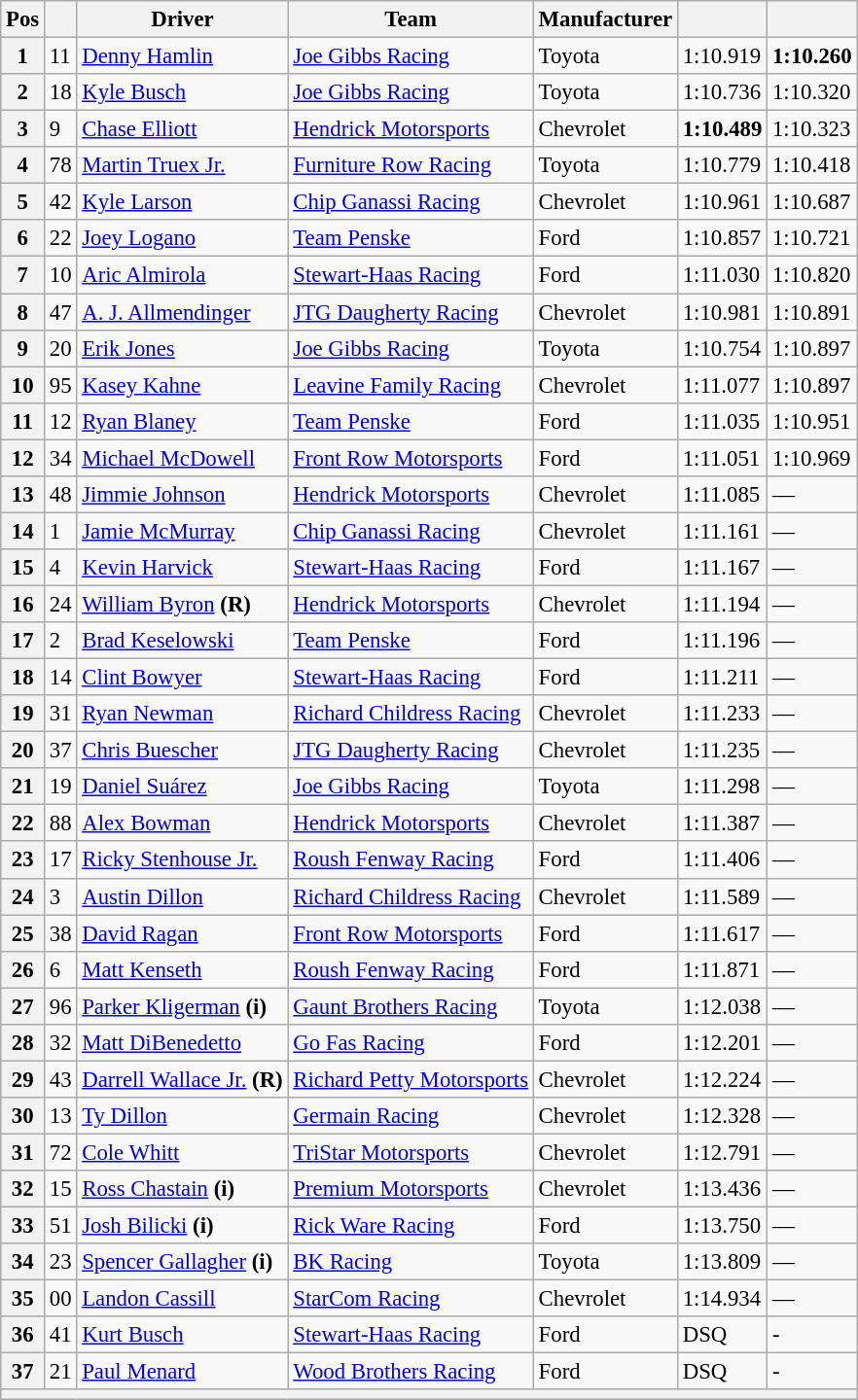<table class="wikitable" style="font-size:95%">
<tr>
<th>Pos</th>
<th></th>
<th>Driver</th>
<th>Team</th>
<th>Manufacturer</th>
<th></th>
<th></th>
</tr>
<tr>
<th>1</th>
<td>11</td>
<td><a href='#'>Denny Hamlin</a></td>
<td><a href='#'>Joe Gibbs Racing</a></td>
<td>Toyota</td>
<td>1:10.919</td>
<td><strong>1:10.260</strong></td>
</tr>
<tr>
<th>2</th>
<td>18</td>
<td><a href='#'>Kyle Busch</a></td>
<td><a href='#'>Joe Gibbs Racing</a></td>
<td>Toyota</td>
<td>1:10.736</td>
<td>1:10.320</td>
</tr>
<tr>
<th>3</th>
<td>9</td>
<td><a href='#'>Chase Elliott</a></td>
<td><a href='#'>Hendrick Motorsports</a></td>
<td>Chevrolet</td>
<td><strong>1:10.489</strong></td>
<td>1:10.323</td>
</tr>
<tr>
<th>4</th>
<td>78</td>
<td><a href='#'>Martin Truex Jr.</a></td>
<td><a href='#'>Furniture Row Racing</a></td>
<td>Toyota</td>
<td>1:10.779</td>
<td>1:10.418</td>
</tr>
<tr>
<th>5</th>
<td>42</td>
<td><a href='#'>Kyle Larson</a></td>
<td><a href='#'>Chip Ganassi Racing</a></td>
<td>Chevrolet</td>
<td>1:10.961</td>
<td>1:10.687</td>
</tr>
<tr>
<th>6</th>
<td>22</td>
<td><a href='#'>Joey Logano</a></td>
<td><a href='#'>Team Penske</a></td>
<td>Ford</td>
<td>1:10.857</td>
<td>1:10.721</td>
</tr>
<tr>
<th>7</th>
<td>10</td>
<td><a href='#'>Aric Almirola</a></td>
<td><a href='#'>Stewart-Haas Racing</a></td>
<td>Ford</td>
<td>1:11.030</td>
<td>1:10.820</td>
</tr>
<tr>
<th>8</th>
<td>47</td>
<td><a href='#'>A. J. Allmendinger</a></td>
<td><a href='#'>JTG Daugherty Racing</a></td>
<td>Chevrolet</td>
<td>1:10.981</td>
<td>1:10.891</td>
</tr>
<tr>
<th>9</th>
<td>20</td>
<td><a href='#'>Erik Jones</a></td>
<td><a href='#'>Joe Gibbs Racing</a></td>
<td>Toyota</td>
<td>1:10.754</td>
<td>1:10.897</td>
</tr>
<tr>
<th>10</th>
<td>95</td>
<td><a href='#'>Kasey Kahne</a></td>
<td><a href='#'>Leavine Family Racing</a></td>
<td>Chevrolet</td>
<td>1:11.077</td>
<td>1:10.897</td>
</tr>
<tr>
<th>11</th>
<td>12</td>
<td><a href='#'>Ryan Blaney</a></td>
<td><a href='#'>Team Penske</a></td>
<td>Ford</td>
<td>1:11.035</td>
<td>1:10.951</td>
</tr>
<tr>
<th>12</th>
<td>34</td>
<td><a href='#'>Michael McDowell</a></td>
<td><a href='#'>Front Row Motorsports</a></td>
<td>Ford</td>
<td>1:11.051</td>
<td>1:10.969</td>
</tr>
<tr>
<th>13</th>
<td>48</td>
<td><a href='#'>Jimmie Johnson</a></td>
<td><a href='#'>Hendrick Motorsports</a></td>
<td>Chevrolet</td>
<td>1:11.085</td>
<td>—</td>
</tr>
<tr>
<th>14</th>
<td>1</td>
<td><a href='#'>Jamie McMurray</a></td>
<td><a href='#'>Chip Ganassi Racing</a></td>
<td>Chevrolet</td>
<td>1:11.161</td>
<td>—</td>
</tr>
<tr>
<th>15</th>
<td>4</td>
<td><a href='#'>Kevin Harvick</a></td>
<td><a href='#'>Stewart-Haas Racing</a></td>
<td>Ford</td>
<td>1:11.167</td>
<td>—</td>
</tr>
<tr>
<th>16</th>
<td>24</td>
<td><a href='#'>William Byron</a> <strong>(R)</strong></td>
<td><a href='#'>Hendrick Motorsports</a></td>
<td>Chevrolet</td>
<td>1:11.194</td>
<td>—</td>
</tr>
<tr>
<th>17</th>
<td>2</td>
<td><a href='#'>Brad Keselowski</a></td>
<td><a href='#'>Team Penske</a></td>
<td>Ford</td>
<td>1:11.196</td>
<td>—</td>
</tr>
<tr>
<th>18</th>
<td>14</td>
<td><a href='#'>Clint Bowyer</a></td>
<td><a href='#'>Stewart-Haas Racing</a></td>
<td>Ford</td>
<td>1:11.211</td>
<td>—</td>
</tr>
<tr>
<th>19</th>
<td>31</td>
<td><a href='#'>Ryan Newman</a></td>
<td><a href='#'>Richard Childress Racing</a></td>
<td>Chevrolet</td>
<td>1:11.233</td>
<td>—</td>
</tr>
<tr>
<th>20</th>
<td>37</td>
<td><a href='#'>Chris Buescher</a></td>
<td><a href='#'>JTG Daugherty Racing</a></td>
<td>Chevrolet</td>
<td>1:11.235</td>
<td>—</td>
</tr>
<tr>
<th>21</th>
<td>19</td>
<td><a href='#'>Daniel Suárez</a></td>
<td><a href='#'>Joe Gibbs Racing</a></td>
<td>Toyota</td>
<td>1:11.298</td>
<td>—</td>
</tr>
<tr>
<th>22</th>
<td>88</td>
<td><a href='#'>Alex Bowman</a></td>
<td><a href='#'>Hendrick Motorsports</a></td>
<td>Chevrolet</td>
<td>1:11.387</td>
<td>—</td>
</tr>
<tr>
<th>23</th>
<td>17</td>
<td><a href='#'>Ricky Stenhouse Jr.</a></td>
<td><a href='#'>Roush Fenway Racing</a></td>
<td>Ford</td>
<td>1:11.406</td>
<td>—</td>
</tr>
<tr>
<th>24</th>
<td>3</td>
<td><a href='#'>Austin Dillon</a></td>
<td><a href='#'>Richard Childress Racing</a></td>
<td>Chevrolet</td>
<td>1:11.589</td>
<td>—</td>
</tr>
<tr>
<th>25</th>
<td>38</td>
<td><a href='#'>David Ragan</a></td>
<td><a href='#'>Front Row Motorsports</a></td>
<td>Ford</td>
<td>1:11.617</td>
<td>—</td>
</tr>
<tr>
<th>26</th>
<td>6</td>
<td><a href='#'>Matt Kenseth</a></td>
<td><a href='#'>Roush Fenway Racing</a></td>
<td>Ford</td>
<td>1:11.871</td>
<td>—</td>
</tr>
<tr>
<th>27</th>
<td>96</td>
<td><a href='#'>Parker Kligerman</a> <strong>(i)</strong></td>
<td><a href='#'>Gaunt Brothers Racing</a></td>
<td>Toyota</td>
<td>1:12.038</td>
<td>—</td>
</tr>
<tr>
<th>28</th>
<td>32</td>
<td><a href='#'>Matt DiBenedetto</a></td>
<td><a href='#'>Go Fas Racing</a></td>
<td>Ford</td>
<td>1:12.201</td>
<td>—</td>
</tr>
<tr>
<th>29</th>
<td>43</td>
<td><a href='#'>Darrell Wallace Jr.</a> <strong>(R)</strong></td>
<td><a href='#'>Richard Petty Motorsports</a></td>
<td>Chevrolet</td>
<td>1:12.224</td>
<td>—</td>
</tr>
<tr>
<th>30</th>
<td>13</td>
<td><a href='#'>Ty Dillon</a></td>
<td><a href='#'>Germain Racing</a></td>
<td>Chevrolet</td>
<td>1:12.328</td>
<td>—</td>
</tr>
<tr>
<th>31</th>
<td>72</td>
<td><a href='#'>Cole Whitt</a></td>
<td><a href='#'>TriStar Motorsports</a></td>
<td>Chevrolet</td>
<td>1:12.791</td>
<td>—</td>
</tr>
<tr>
<th>32</th>
<td>15</td>
<td><a href='#'>Ross Chastain</a> <strong>(i)</strong></td>
<td><a href='#'>Premium Motorsports</a></td>
<td>Chevrolet</td>
<td>1:13.436</td>
<td>—</td>
</tr>
<tr>
<th>33</th>
<td>51</td>
<td><a href='#'>Josh Bilicki</a> <strong>(i)</strong></td>
<td><a href='#'>Rick Ware Racing</a></td>
<td>Ford</td>
<td>1:13.750</td>
<td>—</td>
</tr>
<tr>
<th>34</th>
<td>23</td>
<td><a href='#'>Spencer Gallagher</a> <strong>(i)</strong></td>
<td><a href='#'>BK Racing</a></td>
<td>Toyota</td>
<td>1:13.809</td>
<td>—</td>
</tr>
<tr>
<th>35</th>
<td>00</td>
<td><a href='#'>Landon Cassill</a></td>
<td><a href='#'>StarCom Racing</a></td>
<td>Chevrolet</td>
<td>1:14.934</td>
<td>—</td>
</tr>
<tr>
<th>36</th>
<td>41</td>
<td><a href='#'>Kurt Busch</a></td>
<td><a href='#'>Stewart-Haas Racing</a></td>
<td>Ford</td>
<td>DSQ</td>
<td>-</td>
</tr>
<tr>
<th>37</th>
<td>21</td>
<td><a href='#'>Paul Menard</a></td>
<td><a href='#'>Wood Brothers Racing</a></td>
<td>Ford</td>
<td>DSQ</td>
<td>-</td>
</tr>
<tr>
<th colspan="7"></th>
</tr>
</table>
